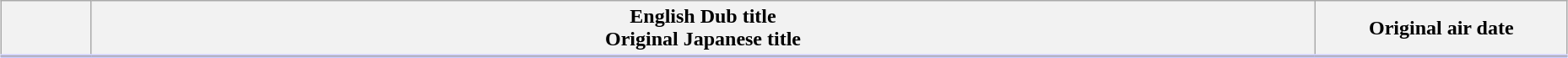<table class="plainrowheaders wikitable" style="width:98%; margin:auto; background:#FFF;">
<tr style="border-bottom: 3px solid #CCF;">
<th style="width:4em;"></th>
<th>English Dub title<br>Original Japanese title</th>
<th style="width:12em;">Original air date</th>
</tr>
<tr>
</tr>
</table>
